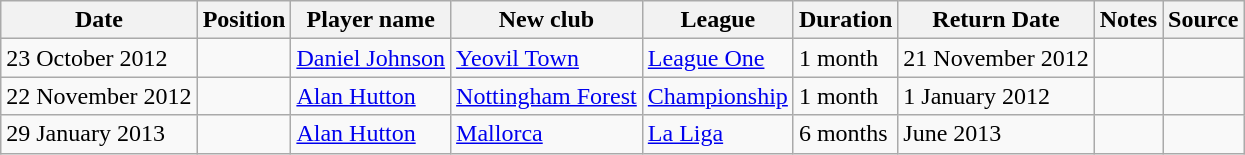<table class="wikitable">
<tr>
<th>Date</th>
<th>Position</th>
<th>Player name</th>
<th>New club</th>
<th>League</th>
<th>Duration</th>
<th>Return Date</th>
<th>Notes</th>
<th>Source</th>
</tr>
<tr>
<td>23 October 2012</td>
<td></td>
<td> <a href='#'>Daniel Johnson</a></td>
<td> <a href='#'>Yeovil Town</a></td>
<td> <a href='#'>League One</a></td>
<td>1 month</td>
<td>21 November 2012</td>
<td></td>
<td></td>
</tr>
<tr>
<td>22 November 2012</td>
<td></td>
<td> <a href='#'>Alan Hutton</a></td>
<td> <a href='#'>Nottingham Forest</a></td>
<td> <a href='#'>Championship</a></td>
<td>1 month</td>
<td>1 January 2012</td>
<td></td>
<td></td>
</tr>
<tr>
<td>29 January 2013</td>
<td></td>
<td> <a href='#'>Alan Hutton</a></td>
<td> <a href='#'>Mallorca</a></td>
<td> <a href='#'>La Liga</a></td>
<td>6 months</td>
<td>June 2013</td>
<td></td>
<td></td>
</tr>
</table>
